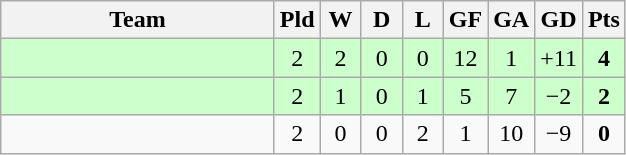<table class="wikitable" style="text-align: center;">
<tr>
<th width=175>Team</th>
<th width=20>Pld</th>
<th width=20>W</th>
<th width=20>D</th>
<th width=20>L</th>
<th width=20>GF</th>
<th width=20>GA</th>
<th width=20>GD</th>
<th width=20>Pts</th>
</tr>
<tr bgcolor=ccffcc>
<td style="text-align:left;"></td>
<td>2</td>
<td>2</td>
<td>0</td>
<td>0</td>
<td>12</td>
<td>1</td>
<td>+11</td>
<td><strong>4</strong></td>
</tr>
<tr bgcolor=ccffcc>
<td style="text-align:left;"></td>
<td>2</td>
<td>1</td>
<td>0</td>
<td>1</td>
<td>5</td>
<td>7</td>
<td>−2</td>
<td><strong>2</strong></td>
</tr>
<tr>
<td style="text-align:left;"></td>
<td>2</td>
<td>0</td>
<td>0</td>
<td>2</td>
<td>1</td>
<td>10</td>
<td>−9</td>
<td><strong>0</strong></td>
</tr>
</table>
